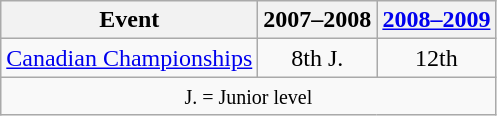<table class="wikitable" style="text-align:center">
<tr>
<th>Event</th>
<th>2007–2008</th>
<th><a href='#'>2008–2009</a></th>
</tr>
<tr>
<td align=left><a href='#'>Canadian Championships</a></td>
<td>8th J.</td>
<td>12th</td>
</tr>
<tr>
<td colspan=3 align=center><small> J. = Junior level </small></td>
</tr>
</table>
